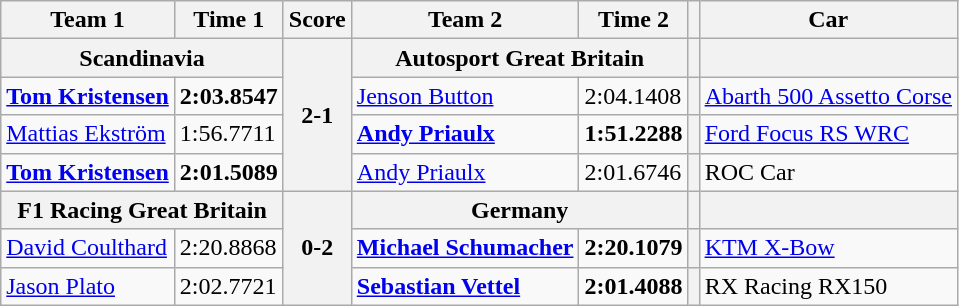<table class="wikitable">
<tr>
<th>Team 1</th>
<th>Time 1</th>
<th>Score</th>
<th>Team 2</th>
<th>Time 2</th>
<th></th>
<th>Car</th>
</tr>
<tr>
<th colspan=2> <strong>Scandinavia</strong></th>
<th rowspan=4>2-1</th>
<th colspan=2> Autosport Great Britain</th>
<th></th>
<th></th>
</tr>
<tr>
<td><strong><a href='#'>Tom Kristensen</a></strong></td>
<td><strong>2:03.8547</strong></td>
<td><a href='#'>Jenson Button</a></td>
<td>2:04.1408</td>
<th></th>
<td><a href='#'>Abarth 500 Assetto Corse</a></td>
</tr>
<tr>
<td><a href='#'>Mattias Ekström</a></td>
<td>1:56.7711</td>
<td><strong><a href='#'>Andy Priaulx</a></strong></td>
<td><strong>1:51.2288</strong></td>
<th></th>
<td><a href='#'>Ford Focus RS WRC</a></td>
</tr>
<tr>
<td><strong><a href='#'>Tom Kristensen</a></strong></td>
<td><strong>2:01.5089</strong></td>
<td><a href='#'>Andy Priaulx</a></td>
<td>2:01.6746</td>
<th></th>
<td>ROC Car</td>
</tr>
<tr>
<th colspan=2> F1 Racing Great Britain</th>
<th rowspan=3>0-2</th>
<th colspan=2> <strong>Germany</strong></th>
<th></th>
<th></th>
</tr>
<tr>
<td><a href='#'>David Coulthard</a></td>
<td>2:20.8868</td>
<td><strong><a href='#'>Michael Schumacher</a></strong></td>
<td><strong>2:20.1079</strong></td>
<th></th>
<td><a href='#'>KTM X-Bow</a></td>
</tr>
<tr>
<td><a href='#'>Jason Plato</a></td>
<td>2:02.7721</td>
<td><strong><a href='#'>Sebastian Vettel</a></strong></td>
<td><strong>2:01.4088</strong></td>
<th></th>
<td>RX Racing RX150</td>
</tr>
</table>
